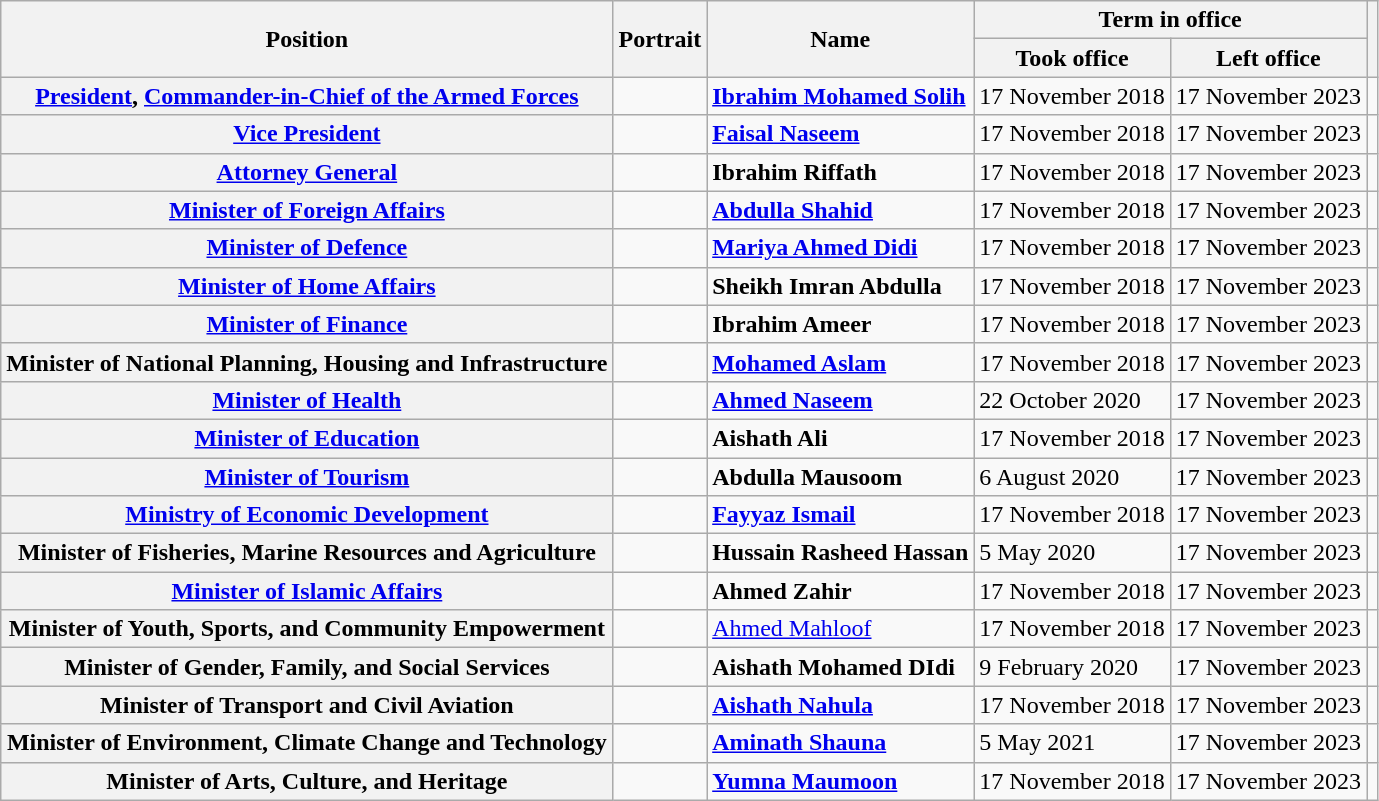<table class="sortable wikitable">
<tr>
<th rowspan="2">Position</th>
<th rowspan="2" class="unsortable">Portrait</th>
<th rowspan="2">Name</th>
<th colspan="2">Term in office</th>
<th rowspan="2" class="unsortable"></th>
</tr>
<tr>
<th class="unsortable">Took office</th>
<th class="unsortable">Left office</th>
</tr>
<tr>
<th scope="row"><a href='#'>President</a>, <a href='#'>Commander-in-Chief of the Armed Forces</a></th>
<td></td>
<td><strong><a href='#'>Ibrahim Mohamed Solih</a></strong></td>
<td>17 November 2018</td>
<td>17 November 2023</td>
<td></td>
</tr>
<tr>
<th scope="row"><a href='#'>Vice President</a></th>
<td></td>
<td><strong><a href='#'>Faisal Naseem</a></strong></td>
<td>17 November 2018</td>
<td>17 November 2023</td>
<td></td>
</tr>
<tr>
<th scope="row"><a href='#'>Attorney General</a></th>
<td></td>
<td><strong>Ibrahim Riffath</strong></td>
<td>17 November 2018</td>
<td>17 November 2023</td>
<td></td>
</tr>
<tr>
<th scope="row"><a href='#'>Minister of Foreign Affairs</a></th>
<td></td>
<td><strong><a href='#'>Abdulla Shahid</a></strong></td>
<td>17 November 2018</td>
<td>17 November 2023</td>
<td></td>
</tr>
<tr>
<th scope="row"><a href='#'>Minister of Defence</a></th>
<td></td>
<td><strong><a href='#'>Mariya Ahmed Didi</a></strong></td>
<td>17 November 2018</td>
<td>17 November 2023</td>
<td></td>
</tr>
<tr>
<th scope="row"><a href='#'>Minister of Home Affairs</a></th>
<td></td>
<td><strong>Sheikh Imran Abdulla</strong></td>
<td>17 November 2018</td>
<td>17 November 2023</td>
<td></td>
</tr>
<tr>
<th scope="row"><a href='#'>Minister of Finance</a></th>
<td></td>
<td><strong>Ibrahim Ameer</strong></td>
<td>17 November 2018</td>
<td>17 November 2023</td>
<td></td>
</tr>
<tr>
<th scope="row">Minister of National Planning, Housing and Infrastructure</th>
<td></td>
<td><a href='#'><strong>Mohamed Aslam</strong></a></td>
<td>17 November 2018</td>
<td>17 November 2023</td>
<td></td>
</tr>
<tr>
<th><a href='#'>Minister of Health</a></th>
<td></td>
<td><strong><a href='#'>Ahmed Naseem</a></strong></td>
<td>22 October 2020</td>
<td>17 November 2023</td>
<td></td>
</tr>
<tr>
<th><a href='#'>Minister of Education</a></th>
<td></td>
<td><strong>Aishath Ali</strong></td>
<td>17 November 2018</td>
<td>17 November 2023</td>
<td></td>
</tr>
<tr>
<th><a href='#'>Minister of Tourism</a></th>
<td></td>
<td><strong>Abdulla Mausoom</strong></td>
<td>6 August 2020</td>
<td>17 November 2023</td>
<td></td>
</tr>
<tr>
<th><a href='#'>Ministry of Economic Development</a></th>
<td></td>
<td><strong><a href='#'>Fayyaz Ismail</a></strong></td>
<td>17 November 2018</td>
<td>17 November 2023</td>
<td></td>
</tr>
<tr>
<th>Minister of Fisheries, Marine Resources and Agriculture</th>
<td></td>
<td><strong>Hussain Rasheed Hassan</strong></td>
<td>5 May 2020</td>
<td>17 November 2023</td>
<td></td>
</tr>
<tr>
<th><a href='#'>Minister of Islamic Affairs</a></th>
<td></td>
<td><strong>Ahmed Zahir</strong></td>
<td>17 November 2018</td>
<td>17 November 2023</td>
<td></td>
</tr>
<tr>
<th>Minister of Youth, Sports, and Community Empowerment</th>
<td></td>
<td><a href='#'>Ahmed Mahloof</a></td>
<td>17 November 2018</td>
<td>17 November 2023</td>
<td></td>
</tr>
<tr>
<th>Minister of Gender, Family, and Social Services</th>
<td></td>
<td><strong>Aishath Mohamed DIdi</strong></td>
<td>9 February 2020</td>
<td>17 November 2023</td>
<td></td>
</tr>
<tr>
<th>Minister of Transport and Civil Aviation</th>
<td></td>
<td><strong><a href='#'>Aishath Nahula</a></strong></td>
<td>17 November 2018</td>
<td>17 November 2023</td>
<td></td>
</tr>
<tr>
<th>Minister of Environment, Climate Change and Technology</th>
<td></td>
<td><strong><a href='#'>Aminath Shauna</a></strong></td>
<td>5 May 2021</td>
<td>17 November 2023</td>
<td></td>
</tr>
<tr>
<th>Minister of Arts, Culture, and Heritage</th>
<td></td>
<td><strong><a href='#'>Yumna Maumoon</a></strong></td>
<td>17 November 2018</td>
<td>17 November 2023</td>
<td></td>
</tr>
</table>
